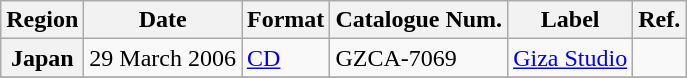<table class="wikitable sortable plainrowheaders">
<tr>
<th scope="col">Region</th>
<th scope="col">Date</th>
<th scope="col">Format</th>
<th scope="col">Catalogue Num.</th>
<th scope="col">Label</th>
<th scope="col">Ref.</th>
</tr>
<tr>
<th scope="row">Japan</th>
<td>29 March 2006</td>
<td><a href='#'>CD</a></td>
<td>GZCA-7069</td>
<td><a href='#'>Giza Studio</a></td>
<td></td>
</tr>
<tr>
</tr>
</table>
